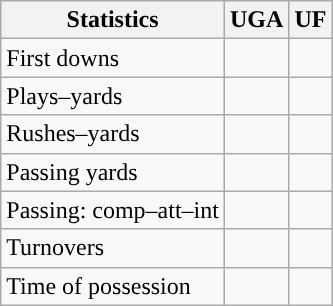<table class="wikitable" style="float:left">
<tr>
<th>Statistics</th>
<th>UGA</th>
<th>UF</th>
</tr>
<tr>
<td>First downs</td>
<td></td>
<td></td>
</tr>
<tr>
<td>Plays–yards</td>
<td></td>
<td></td>
</tr>
<tr>
<td>Rushes–yards</td>
<td></td>
<td></td>
</tr>
<tr>
<td>Passing yards</td>
<td></td>
<td></td>
</tr>
<tr>
<td>Passing: comp–att–int</td>
<td></td>
<td></td>
</tr>
<tr>
<td>Turnovers</td>
<td></td>
<td></td>
</tr>
<tr>
<td>Time of possession</td>
<td></td>
<td></td>
</tr>
</table>
